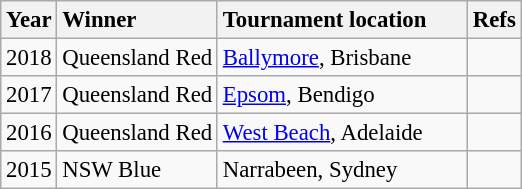<table class="wikitable" style="text-align: left;font-size:95%;">
<tr>
<th>Year</th>
<th style="width:8.3rm; text-align:left;">Winner</th>
<th style="width:10.5em; text-align:left;">Tournament location</th>
<th>Refs</th>
</tr>
<tr>
<td>2018</td>
<td>Queensland Red</td>
<td><a href='#'>Ballymore</a>, Brisbane</td>
<td></td>
</tr>
<tr>
<td>2017</td>
<td>Queensland Red</td>
<td><a href='#'>Epsom</a>, Bendigo</td>
<td></td>
</tr>
<tr>
<td>2016</td>
<td>Queensland Red</td>
<td><a href='#'>West Beach</a>, Adelaide</td>
<td></td>
</tr>
<tr>
<td>2015</td>
<td>NSW Blue</td>
<td>Narrabeen, Sydney</td>
<td></td>
</tr>
</table>
